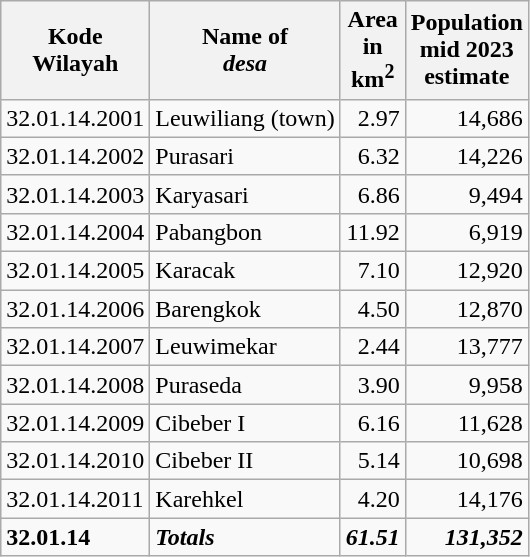<table class="wikitable">
<tr>
<th>Kode <br>Wilayah</th>
<th>Name of <br> <em>desa</em></th>
<th>Area <br>in <br>km<sup>2</sup></th>
<th>Population<br>mid 2023<br>estimate</th>
</tr>
<tr>
<td>32.01.14.2001</td>
<td>Leuwiliang (town)</td>
<td align="right">2.97</td>
<td align="right">14,686</td>
</tr>
<tr>
<td>32.01.14.2002</td>
<td>Purasari</td>
<td align="right">6.32</td>
<td align="right">14,226</td>
</tr>
<tr>
<td>32.01.14.2003</td>
<td>Karyasari</td>
<td align="right">6.86</td>
<td align="right">9,494</td>
</tr>
<tr>
<td>32.01.14.2004</td>
<td>Pabangbon</td>
<td align="right">11.92</td>
<td align="right">6,919</td>
</tr>
<tr>
<td>32.01.14.2005</td>
<td>Karacak</td>
<td align="right">7.10</td>
<td align="right">12,920</td>
</tr>
<tr>
<td>32.01.14.2006</td>
<td>Barengkok</td>
<td align="right">4.50</td>
<td align="right">12,870</td>
</tr>
<tr>
<td>32.01.14.2007</td>
<td>Leuwimekar</td>
<td align="right">2.44</td>
<td align="right">13,777</td>
</tr>
<tr>
<td>32.01.14.2008</td>
<td>Puraseda</td>
<td align="right">3.90</td>
<td align="right">9,958</td>
</tr>
<tr>
<td>32.01.14.2009</td>
<td>Cibeber I</td>
<td align="right">6.16</td>
<td align="right">11,628</td>
</tr>
<tr>
<td>32.01.14.2010</td>
<td>Cibeber II</td>
<td align="right">5.14</td>
<td align="right">10,698</td>
</tr>
<tr>
<td>32.01.14.2011</td>
<td>Karehkel</td>
<td align="right">4.20</td>
<td align="right">14,176</td>
</tr>
<tr>
<td><strong>32.01.14</strong></td>
<td><strong><em>Totals</em></strong></td>
<td align="right"><strong><em>61.51</em></strong></td>
<td align="right"><strong><em>131,352</em></strong></td>
</tr>
</table>
